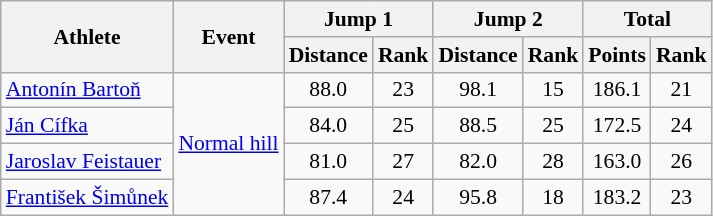<table class="wikitable" style="font-size:90%">
<tr>
<th rowspan="2">Athlete</th>
<th rowspan="2">Event</th>
<th colspan="2">Jump 1</th>
<th colspan="2">Jump 2</th>
<th colspan="2">Total</th>
</tr>
<tr>
<th>Distance</th>
<th>Rank</th>
<th>Distance</th>
<th>Rank</th>
<th>Points</th>
<th>Rank</th>
</tr>
<tr align="center">
<td align="left"><a href='#'>Antonín Bartoň</a></td>
<td align="left" rowspan=4><a href='#'>Normal hill</a></td>
<td>88.0</td>
<td>23</td>
<td>98.1</td>
<td>15</td>
<td>186.1</td>
<td>21</td>
</tr>
<tr align="center">
<td align="left"><a href='#'>Ján Cífka</a></td>
<td>84.0</td>
<td>25</td>
<td>88.5</td>
<td>25</td>
<td>172.5</td>
<td>24</td>
</tr>
<tr align="center">
<td align="left"><a href='#'>Jaroslav Feistauer</a></td>
<td>81.0</td>
<td>27</td>
<td>82.0</td>
<td>28</td>
<td>163.0</td>
<td>26</td>
</tr>
<tr align="center">
<td align="left"><a href='#'>František Šimůnek</a></td>
<td>87.4</td>
<td>24</td>
<td>95.8</td>
<td>18</td>
<td>183.2</td>
<td>23</td>
</tr>
</table>
